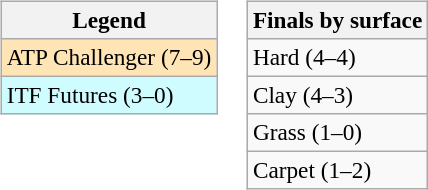<table>
<tr valign=top>
<td><br><table class=wikitable style=font-size:97%>
<tr>
<th>Legend</th>
</tr>
<tr bgcolor=moccasin>
<td>ATP Challenger (7–9)</td>
</tr>
<tr bgcolor=cffcff>
<td>ITF Futures (3–0)</td>
</tr>
</table>
</td>
<td><br><table class=wikitable style=font-size:97%>
<tr>
<th>Finals by surface</th>
</tr>
<tr>
<td>Hard (4–4)</td>
</tr>
<tr>
<td>Clay (4–3)</td>
</tr>
<tr>
<td>Grass (1–0)</td>
</tr>
<tr>
<td>Carpet (1–2)</td>
</tr>
</table>
</td>
</tr>
</table>
